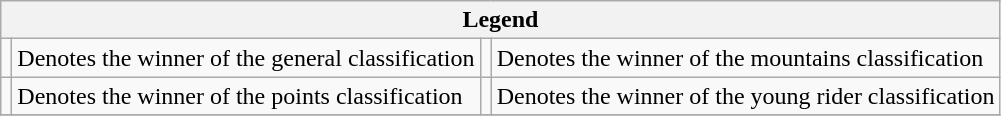<table class="wikitable">
<tr>
<th colspan="4">Legend</th>
</tr>
<tr>
<td></td>
<td>Denotes the winner of the general classification</td>
<td></td>
<td>Denotes the winner of the mountains classification</td>
</tr>
<tr>
<td></td>
<td>Denotes the winner of the points classification</td>
<td></td>
<td>Denotes the winner of the young rider classification</td>
</tr>
<tr>
</tr>
</table>
